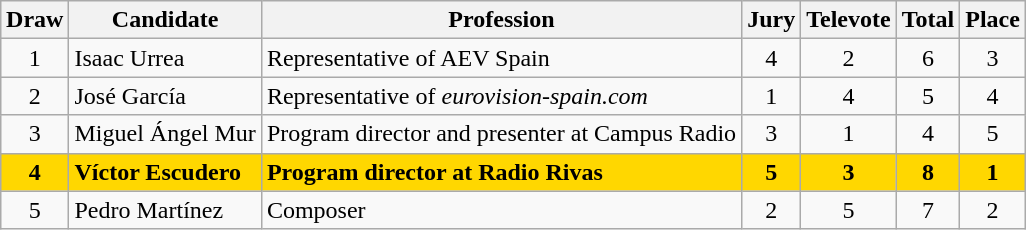<table class="sortable wikitable" style="margin: 1em auto 1em auto; text-align:center">
<tr>
<th>Draw</th>
<th>Candidate</th>
<th>Profession</th>
<th>Jury</th>
<th>Televote</th>
<th>Total</th>
<th>Place</th>
</tr>
<tr>
<td>1</td>
<td align="left">Isaac Urrea</td>
<td align="left">Representative of AEV Spain</td>
<td>4</td>
<td>2</td>
<td>6</td>
<td>3</td>
</tr>
<tr>
<td>2</td>
<td align="left">José García</td>
<td align="left">Representative of <em>eurovision-spain.com</em></td>
<td>1</td>
<td>4</td>
<td>5</td>
<td>4</td>
</tr>
<tr>
<td>3</td>
<td align="left">Miguel Ángel Mur</td>
<td align="left">Program director and presenter at Campus Radio</td>
<td>3</td>
<td>1</td>
<td>4</td>
<td>5</td>
</tr>
<tr style="font-weight:bold; background:gold;">
<td>4</td>
<td align="left">Víctor Escudero</td>
<td align="left">Program director at Radio Rivas</td>
<td>5</td>
<td>3</td>
<td>8</td>
<td>1</td>
</tr>
<tr>
<td>5</td>
<td align="left">Pedro Martínez</td>
<td align="left">Composer</td>
<td>2</td>
<td>5</td>
<td>7</td>
<td>2</td>
</tr>
</table>
